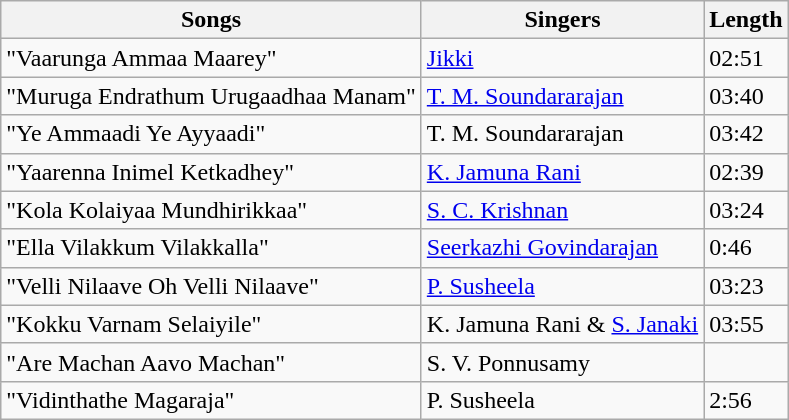<table class="wikitable">
<tr>
<th>Songs</th>
<th>Singers</th>
<th>Length</th>
</tr>
<tr>
<td>"Vaarunga Ammaa Maarey"</td>
<td><a href='#'>Jikki</a></td>
<td>02:51</td>
</tr>
<tr>
<td>"Muruga Endrathum Urugaadhaa Manam"</td>
<td><a href='#'>T. M. Soundararajan</a></td>
<td>03:40</td>
</tr>
<tr>
<td>"Ye Ammaadi Ye Ayyaadi"</td>
<td>T. M. Soundararajan</td>
<td>03:42</td>
</tr>
<tr>
<td>"Yaarenna Inimel Ketkadhey"</td>
<td><a href='#'>K. Jamuna Rani</a></td>
<td>02:39</td>
</tr>
<tr>
<td>"Kola Kolaiyaa Mundhirikkaa"</td>
<td><a href='#'>S. C. Krishnan</a></td>
<td>03:24</td>
</tr>
<tr>
<td>"Ella Vilakkum Vilakkalla"</td>
<td><a href='#'>Seerkazhi Govindarajan</a></td>
<td>0:46</td>
</tr>
<tr>
<td>"Velli Nilaave Oh Velli Nilaave"</td>
<td><a href='#'>P. Susheela</a></td>
<td>03:23</td>
</tr>
<tr>
<td>"Kokku Varnam Selaiyile"</td>
<td>K. Jamuna Rani & <a href='#'>S. Janaki</a></td>
<td>03:55</td>
</tr>
<tr>
<td>"Are Machan Aavo Machan"</td>
<td>S. V. Ponnusamy</td>
<td></td>
</tr>
<tr>
<td>"Vidinthathe Magaraja"</td>
<td>P. Susheela</td>
<td>2:56</td>
</tr>
</table>
